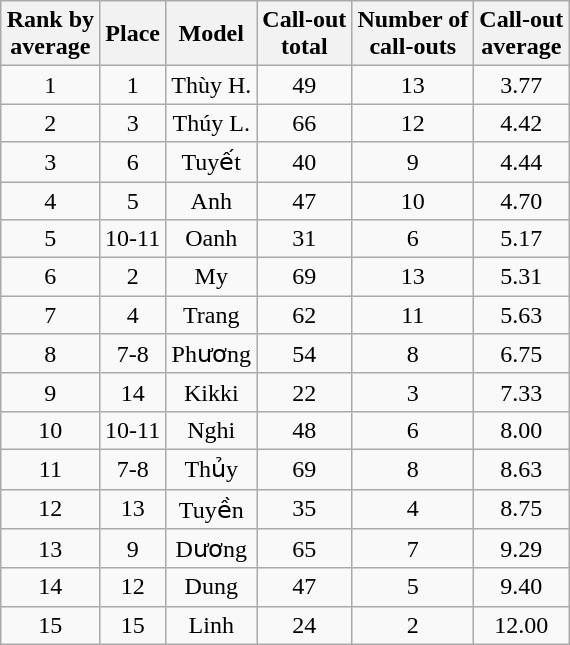<table class="wikitable sortable" style="margin:auto; text-align:center; white-space:nowrap">
<tr>
<th>Rank by<br>average</th>
<th>Place</th>
<th>Model</th>
<th>Call-out<br>total</th>
<th>Number of<br>call-outs</th>
<th>Call-out<br>average</th>
</tr>
<tr>
<td>1</td>
<td>1</td>
<td>Thùy H.</td>
<td>49</td>
<td>13</td>
<td>3.77</td>
</tr>
<tr>
<td>2</td>
<td>3</td>
<td>Thúy L.</td>
<td>66</td>
<td>12</td>
<td>4.42</td>
</tr>
<tr>
<td>3</td>
<td>6</td>
<td>Tuyết</td>
<td>40</td>
<td>9</td>
<td>4.44</td>
</tr>
<tr>
<td>4</td>
<td>5</td>
<td>Anh</td>
<td>47</td>
<td>10</td>
<td>4.70</td>
</tr>
<tr>
<td>5</td>
<td>10-11</td>
<td>Oanh</td>
<td>31</td>
<td>6</td>
<td>5.17</td>
</tr>
<tr>
<td>6</td>
<td>2</td>
<td>My</td>
<td>69</td>
<td>13</td>
<td>5.31</td>
</tr>
<tr>
<td>7</td>
<td>4</td>
<td>Trang</td>
<td>62</td>
<td>11</td>
<td>5.63</td>
</tr>
<tr>
<td>8</td>
<td>7-8</td>
<td>Phương</td>
<td>54</td>
<td>8</td>
<td>6.75</td>
</tr>
<tr>
<td>9</td>
<td>14</td>
<td>Kikki</td>
<td>22</td>
<td>3</td>
<td>7.33</td>
</tr>
<tr>
<td>10</td>
<td>10-11</td>
<td>Nghi</td>
<td>48</td>
<td>6</td>
<td>8.00</td>
</tr>
<tr>
<td>11</td>
<td>7-8</td>
<td>Thủy</td>
<td>69</td>
<td>8</td>
<td>8.63</td>
</tr>
<tr>
<td>12</td>
<td>13</td>
<td>Tuyền</td>
<td>35</td>
<td>4</td>
<td>8.75</td>
</tr>
<tr>
<td>13</td>
<td>9</td>
<td>Dương</td>
<td>65</td>
<td>7</td>
<td>9.29</td>
</tr>
<tr>
<td>14</td>
<td>12</td>
<td>Dung</td>
<td>47</td>
<td>5</td>
<td>9.40</td>
</tr>
<tr>
<td>15</td>
<td>15</td>
<td>Linh</td>
<td>24</td>
<td>2</td>
<td>12.00</td>
</tr>
</table>
